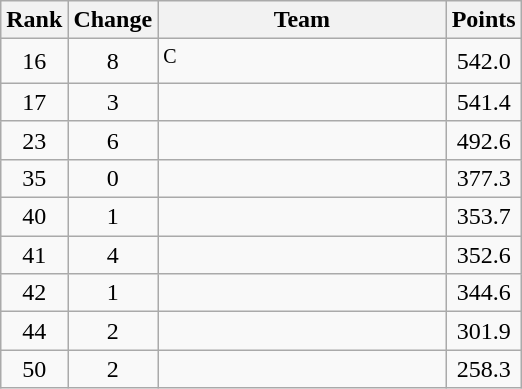<table class=wikitable style="text-align:center;">
<tr>
<th>Rank</th>
<th>Change</th>
<th width=185>Team</th>
<th>Points</th>
</tr>
<tr>
<td>16</td>
<td> 8</td>
<td align=left><sup>C</sup></td>
<td>542.0</td>
</tr>
<tr>
<td>17</td>
<td> 3</td>
<td align=left></td>
<td>541.4</td>
</tr>
<tr>
<td>23</td>
<td> 6</td>
<td align=left></td>
<td>492.6</td>
</tr>
<tr>
<td>35</td>
<td> 0</td>
<td align=left></td>
<td>377.3</td>
</tr>
<tr>
<td>40</td>
<td> 1</td>
<td align=left></td>
<td>353.7</td>
</tr>
<tr>
<td>41</td>
<td> 4</td>
<td align=left></td>
<td>352.6</td>
</tr>
<tr>
<td>42</td>
<td> 1</td>
<td align=left></td>
<td>344.6</td>
</tr>
<tr>
<td>44</td>
<td> 2</td>
<td align=left></td>
<td>301.9</td>
</tr>
<tr>
<td>50</td>
<td> 2</td>
<td align=left></td>
<td>258.3</td>
</tr>
</table>
